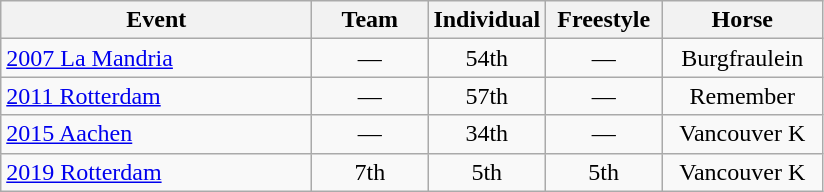<table class="wikitable" style="text-align: center;">
<tr>
<th style="width:200px;">Event</th>
<th style="width:70px;">Team</th>
<th style="width:70px;">Individual</th>
<th style="width:70px;">Freestyle</th>
<th style="width:100px;">Horse</th>
</tr>
<tr>
<td align=left> <a href='#'>2007 La Mandria</a></td>
<td>—</td>
<td>54th</td>
<td>—</td>
<td>Burgfraulein</td>
</tr>
<tr>
<td align=left> <a href='#'>2011 Rotterdam</a></td>
<td>—</td>
<td>57th</td>
<td>—</td>
<td>Remember</td>
</tr>
<tr>
<td align=left> <a href='#'>2015 Aachen</a></td>
<td>—</td>
<td>34th</td>
<td>—</td>
<td>Vancouver K</td>
</tr>
<tr>
<td align=left> <a href='#'>2019 Rotterdam</a></td>
<td>7th</td>
<td>5th</td>
<td>5th</td>
<td>Vancouver K</td>
</tr>
</table>
